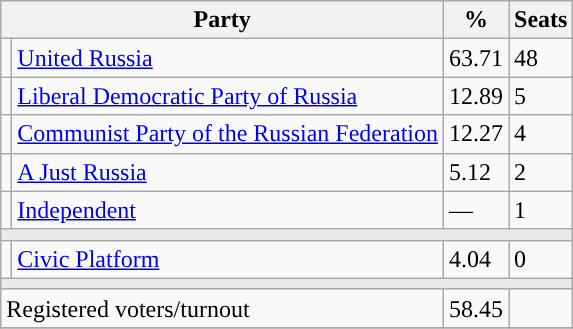<table class="wikitable">
<tr>
<th colspan=2>Party</th>
<th>%</th>
<th>Seats</th>
</tr>
<tr>
<td style="background:"></td>
<td><a href='#'>United Russia</a></td>
<td>63.71</td>
<td>48</td>
</tr>
<tr>
<td style="background:"></td>
<td><a href='#'>Liberal Democratic Party of Russia</a></td>
<td>12.89</td>
<td>5</td>
</tr>
<tr>
<td style="background:"></td>
<td><a href='#'>Communist Party of the Russian Federation</a></td>
<td>12.27</td>
<td>4</td>
</tr>
<tr>
<td style="background:"></td>
<td><a href='#'>A Just Russia</a></td>
<td>5.12</td>
<td>2</td>
</tr>
<tr>
<td style="background:"></td>
<td><a href='#'>Independent</a></td>
<td>—</td>
<td>1</td>
</tr>
<tr>
<td colspan=4 style="background:#E9E9E9;"></td>
</tr>
<tr>
<td style="background:"></td>
<td><a href='#'>Civic Platform</a></td>
<td>4.04</td>
<td>0</td>
</tr>
<tr>
<td colspan=4 style="background:#E9E9E9;"></td>
</tr>
<tr>
<td align=left colspan=2>Registered voters/turnout</td>
<td>58.45</td>
<td></td>
</tr>
<tr>
</tr>
</table>
